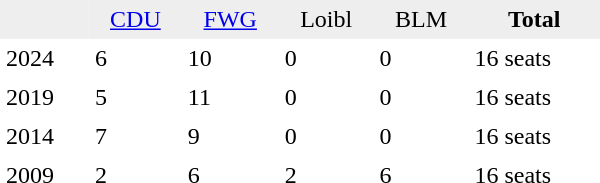<table border="0" cellpadding="4" cellspacing="0" width="400">
<tr bgcolor="#eeeeee" align="center">
<td></td>
<td><a href='#'>CDU</a></td>
<td><a href='#'>FWG</a></td>
<td>Loibl</td>
<td>BLM</td>
<td><strong>Total</strong></td>
</tr>
<tr>
</tr>
<tr>
<td>2024</td>
<td>6</td>
<td>10</td>
<td>0</td>
<td>0</td>
<td>16 seats</td>
</tr>
<tr>
<td>2019</td>
<td>5</td>
<td>11</td>
<td>0</td>
<td>0</td>
<td>16 seats</td>
</tr>
<tr>
<td>2014</td>
<td>7</td>
<td>9</td>
<td>0</td>
<td>0</td>
<td>16 seats</td>
</tr>
<tr>
<td>2009</td>
<td>2</td>
<td>6</td>
<td>2</td>
<td>6</td>
<td>16 seats</td>
</tr>
</table>
